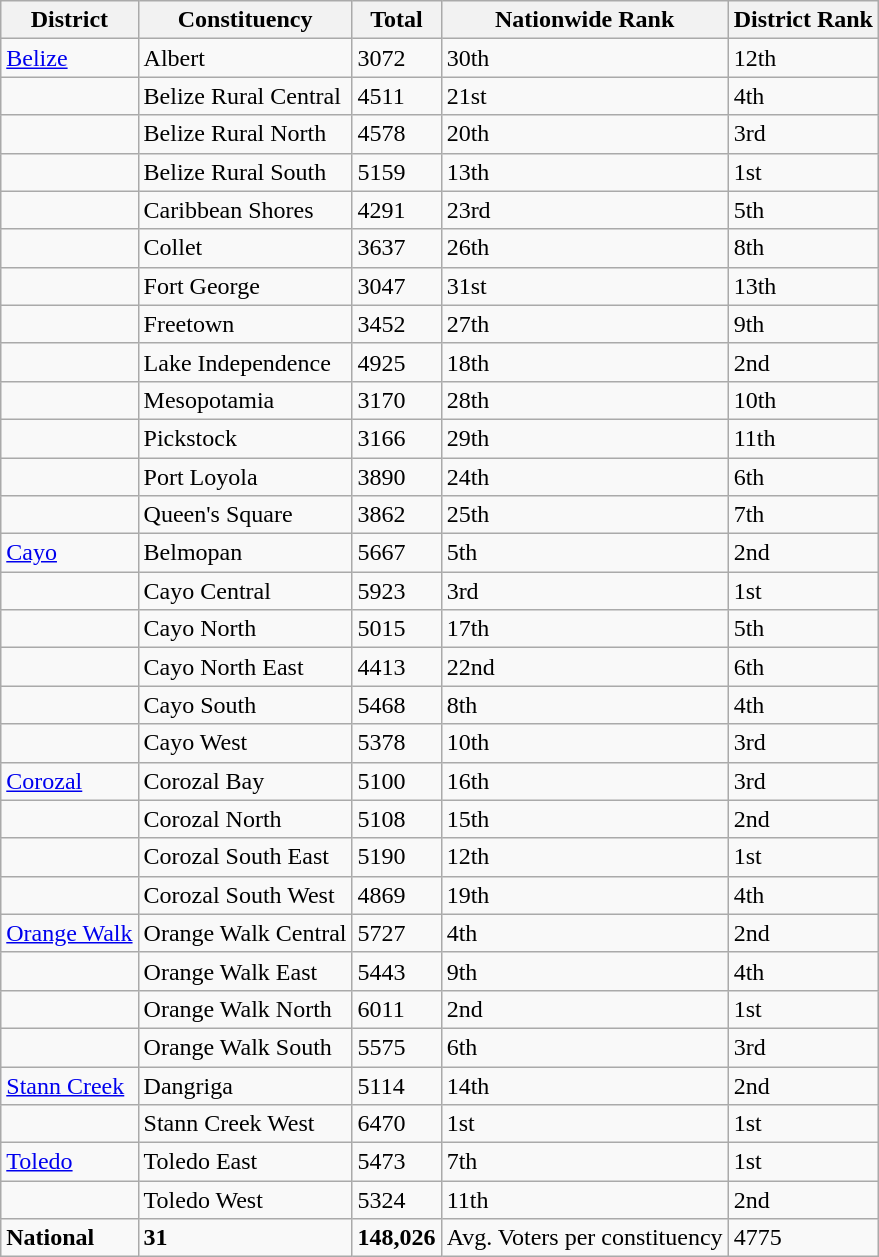<table class="wikitable sortable">
<tr>
<th>District</th>
<th>Constituency</th>
<th>Total</th>
<th>Nationwide Rank</th>
<th>District Rank</th>
</tr>
<tr>
<td><a href='#'>Belize</a></td>
<td>Albert</td>
<td>3072</td>
<td>30th</td>
<td>12th</td>
</tr>
<tr>
<td></td>
<td>Belize Rural Central</td>
<td>4511</td>
<td>21st</td>
<td>4th</td>
</tr>
<tr>
<td></td>
<td>Belize Rural North</td>
<td>4578</td>
<td>20th</td>
<td>3rd</td>
</tr>
<tr>
<td></td>
<td>Belize Rural South</td>
<td>5159</td>
<td>13th</td>
<td>1st</td>
</tr>
<tr>
<td></td>
<td>Caribbean Shores</td>
<td>4291</td>
<td>23rd</td>
<td>5th</td>
</tr>
<tr>
<td></td>
<td>Collet</td>
<td>3637</td>
<td>26th</td>
<td>8th</td>
</tr>
<tr>
<td></td>
<td>Fort George</td>
<td>3047</td>
<td>31st</td>
<td>13th</td>
</tr>
<tr>
<td></td>
<td>Freetown</td>
<td>3452</td>
<td>27th</td>
<td>9th</td>
</tr>
<tr>
<td></td>
<td>Lake Independence</td>
<td>4925</td>
<td>18th</td>
<td>2nd</td>
</tr>
<tr>
<td></td>
<td>Mesopotamia</td>
<td>3170</td>
<td>28th</td>
<td>10th</td>
</tr>
<tr>
<td></td>
<td>Pickstock</td>
<td>3166</td>
<td>29th</td>
<td>11th</td>
</tr>
<tr>
<td></td>
<td>Port Loyola</td>
<td>3890</td>
<td>24th</td>
<td>6th</td>
</tr>
<tr>
<td></td>
<td>Queen's Square</td>
<td>3862</td>
<td>25th</td>
<td>7th</td>
</tr>
<tr>
<td><a href='#'>Cayo</a></td>
<td>Belmopan</td>
<td>5667</td>
<td>5th</td>
<td>2nd</td>
</tr>
<tr>
<td></td>
<td>Cayo Central</td>
<td>5923</td>
<td>3rd</td>
<td>1st</td>
</tr>
<tr>
<td></td>
<td>Cayo North</td>
<td>5015</td>
<td>17th</td>
<td>5th</td>
</tr>
<tr>
<td></td>
<td>Cayo North East</td>
<td>4413</td>
<td>22nd</td>
<td>6th</td>
</tr>
<tr>
<td></td>
<td>Cayo South</td>
<td>5468</td>
<td>8th</td>
<td>4th</td>
</tr>
<tr>
<td></td>
<td>Cayo West</td>
<td>5378</td>
<td>10th</td>
<td>3rd</td>
</tr>
<tr>
<td><a href='#'>Corozal</a></td>
<td>Corozal Bay</td>
<td>5100</td>
<td>16th</td>
<td>3rd</td>
</tr>
<tr>
<td></td>
<td>Corozal North</td>
<td>5108</td>
<td>15th</td>
<td>2nd</td>
</tr>
<tr>
<td></td>
<td>Corozal South East</td>
<td>5190</td>
<td>12th</td>
<td>1st</td>
</tr>
<tr>
<td></td>
<td>Corozal South West</td>
<td>4869</td>
<td>19th</td>
<td>4th</td>
</tr>
<tr>
<td><a href='#'>Orange Walk</a></td>
<td>Orange Walk Central</td>
<td>5727</td>
<td>4th</td>
<td>2nd</td>
</tr>
<tr>
<td></td>
<td>Orange Walk East</td>
<td>5443</td>
<td>9th</td>
<td>4th</td>
</tr>
<tr>
<td></td>
<td>Orange Walk North</td>
<td>6011</td>
<td>2nd</td>
<td>1st</td>
</tr>
<tr>
<td></td>
<td>Orange Walk South</td>
<td>5575</td>
<td>6th</td>
<td>3rd</td>
</tr>
<tr>
<td><a href='#'>Stann Creek</a></td>
<td>Dangriga</td>
<td>5114</td>
<td>14th</td>
<td>2nd</td>
</tr>
<tr>
<td></td>
<td>Stann Creek West</td>
<td>6470</td>
<td>1st</td>
<td>1st</td>
</tr>
<tr>
<td><a href='#'>Toledo</a></td>
<td>Toledo East</td>
<td>5473</td>
<td>7th</td>
<td>1st</td>
</tr>
<tr>
<td></td>
<td>Toledo West</td>
<td>5324</td>
<td>11th</td>
<td>2nd</td>
</tr>
<tr>
<td><strong>National</strong></td>
<td><strong>31</strong></td>
<td><strong>148,026</strong></td>
<td>Avg. Voters per constituency</td>
<td>4775</td>
</tr>
</table>
